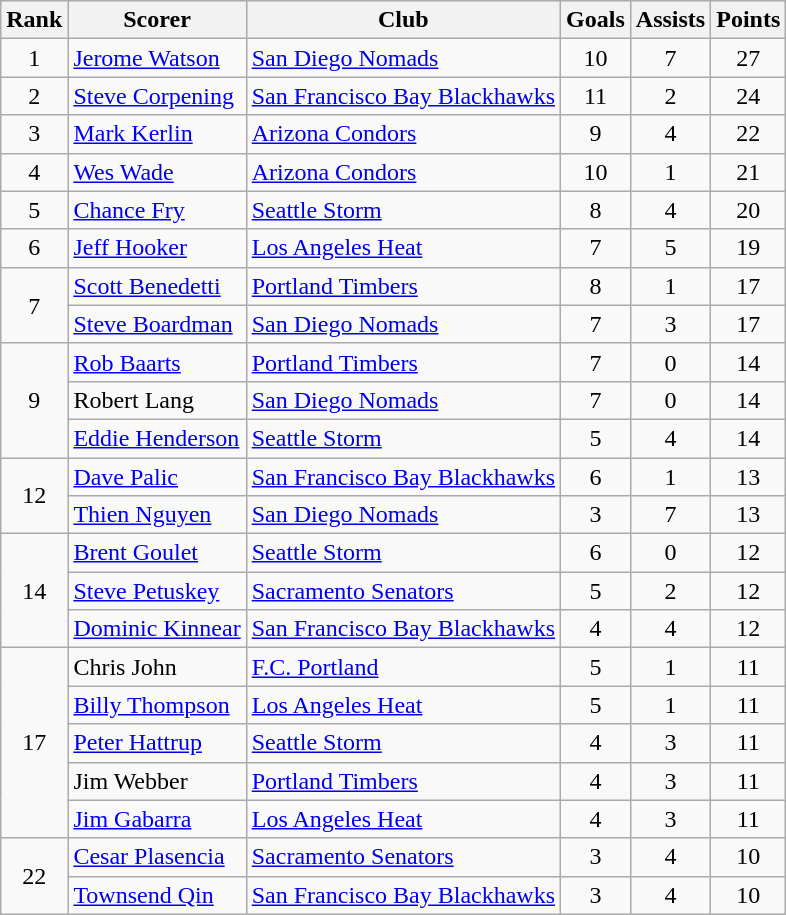<table class="wikitable">
<tr>
<th>Rank</th>
<th>Scorer</th>
<th>Club</th>
<th>Goals</th>
<th>Assists</th>
<th>Points</th>
</tr>
<tr>
<td align=center>1</td>
<td><a href='#'>Jerome Watson</a></td>
<td><a href='#'>San Diego Nomads</a></td>
<td align=center>10</td>
<td align=center>7</td>
<td align=center>27</td>
</tr>
<tr>
<td align=center>2</td>
<td><a href='#'>Steve Corpening</a></td>
<td><a href='#'>San Francisco Bay Blackhawks</a></td>
<td align=center>11</td>
<td align=center>2</td>
<td align=center>24</td>
</tr>
<tr>
<td align=center>3</td>
<td><a href='#'>Mark Kerlin</a></td>
<td><a href='#'>Arizona Condors</a></td>
<td align=center>9</td>
<td align=center>4</td>
<td align=center>22</td>
</tr>
<tr>
<td align=center>4</td>
<td><a href='#'>Wes Wade</a></td>
<td><a href='#'>Arizona Condors</a></td>
<td align=center>10</td>
<td align=center>1</td>
<td align=center>21</td>
</tr>
<tr>
<td align=center>5</td>
<td><a href='#'>Chance Fry</a></td>
<td><a href='#'>Seattle Storm</a></td>
<td align=center>8</td>
<td align=center>4</td>
<td align=center>20</td>
</tr>
<tr>
<td align=center>6</td>
<td><a href='#'>Jeff Hooker</a></td>
<td><a href='#'>Los Angeles Heat</a></td>
<td align=center>7</td>
<td align=center>5</td>
<td align=center>19</td>
</tr>
<tr>
<td rowspan=2 align=center>7</td>
<td><a href='#'>Scott Benedetti</a></td>
<td><a href='#'>Portland Timbers</a></td>
<td align=center>8</td>
<td align=center>1</td>
<td align=center>17</td>
</tr>
<tr>
<td><a href='#'>Steve Boardman</a></td>
<td><a href='#'>San Diego Nomads</a></td>
<td align=center>7</td>
<td align=center>3</td>
<td align=center>17</td>
</tr>
<tr>
<td rowspan=3 align=center>9</td>
<td><a href='#'>Rob Baarts</a></td>
<td><a href='#'>Portland Timbers</a></td>
<td align=center>7</td>
<td align=center>0</td>
<td align=center>14</td>
</tr>
<tr>
<td>Robert Lang</td>
<td><a href='#'>San Diego Nomads</a></td>
<td align=center>7</td>
<td align=center>0</td>
<td align=center>14</td>
</tr>
<tr>
<td><a href='#'>Eddie Henderson</a></td>
<td><a href='#'>Seattle Storm</a></td>
<td align=center>5</td>
<td align=center>4</td>
<td align=center>14</td>
</tr>
<tr>
<td rowspan=2 align=center>12</td>
<td><a href='#'>Dave Palic</a></td>
<td><a href='#'>San Francisco Bay Blackhawks</a></td>
<td align=center>6</td>
<td align=center>1</td>
<td align=center>13</td>
</tr>
<tr>
<td><a href='#'>Thien Nguyen</a></td>
<td><a href='#'>San Diego Nomads</a></td>
<td align=center>3</td>
<td align=center>7</td>
<td align=center>13</td>
</tr>
<tr>
<td rowspan=3 align=center>14</td>
<td><a href='#'>Brent Goulet</a></td>
<td><a href='#'>Seattle Storm</a></td>
<td align=center>6</td>
<td align=center>0</td>
<td align=center>12</td>
</tr>
<tr>
<td><a href='#'>Steve Petuskey</a></td>
<td><a href='#'>Sacramento Senators</a></td>
<td align=center>5</td>
<td align=center>2</td>
<td align=center>12</td>
</tr>
<tr>
<td><a href='#'>Dominic Kinnear</a></td>
<td><a href='#'>San Francisco Bay Blackhawks</a></td>
<td align=center>4</td>
<td align=center>4</td>
<td align=center>12</td>
</tr>
<tr>
<td rowspan=5 align=center>17</td>
<td>Chris John</td>
<td><a href='#'>F.C. Portland</a></td>
<td align=center>5</td>
<td align=center>1</td>
<td align=center>11</td>
</tr>
<tr>
<td><a href='#'>Billy Thompson</a></td>
<td><a href='#'>Los Angeles Heat</a></td>
<td align=center>5</td>
<td align=center>1</td>
<td align=center>11</td>
</tr>
<tr>
<td><a href='#'>Peter Hattrup</a></td>
<td><a href='#'>Seattle Storm</a></td>
<td align=center>4</td>
<td align=center>3</td>
<td align=center>11</td>
</tr>
<tr>
<td>Jim Webber</td>
<td><a href='#'>Portland Timbers</a></td>
<td align=center>4</td>
<td align=center>3</td>
<td align=center>11</td>
</tr>
<tr>
<td><a href='#'>Jim Gabarra</a></td>
<td><a href='#'>Los Angeles Heat</a></td>
<td align=center>4</td>
<td align=center>3</td>
<td align=center>11</td>
</tr>
<tr>
<td rowspan=2 align=center>22</td>
<td><a href='#'>Cesar Plasencia</a></td>
<td><a href='#'>Sacramento Senators</a></td>
<td align=center>3</td>
<td align=center>4</td>
<td align=center>10</td>
</tr>
<tr>
<td><a href='#'>Townsend Qin</a></td>
<td><a href='#'>San Francisco Bay Blackhawks</a></td>
<td align=center>3</td>
<td align=center>4</td>
<td align=center>10</td>
</tr>
</table>
